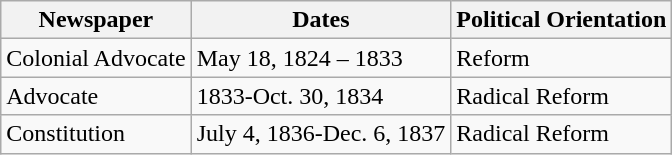<table class="wikitable">
<tr>
<th>Newspaper</th>
<th>Dates</th>
<th>Political Orientation</th>
</tr>
<tr>
<td>Colonial Advocate</td>
<td>May 18, 1824 – 1833</td>
<td>Reform</td>
</tr>
<tr>
<td>Advocate</td>
<td>1833-Oct. 30, 1834</td>
<td>Radical Reform</td>
</tr>
<tr>
<td>Constitution</td>
<td>July 4, 1836-Dec. 6, 1837</td>
<td>Radical Reform</td>
</tr>
</table>
